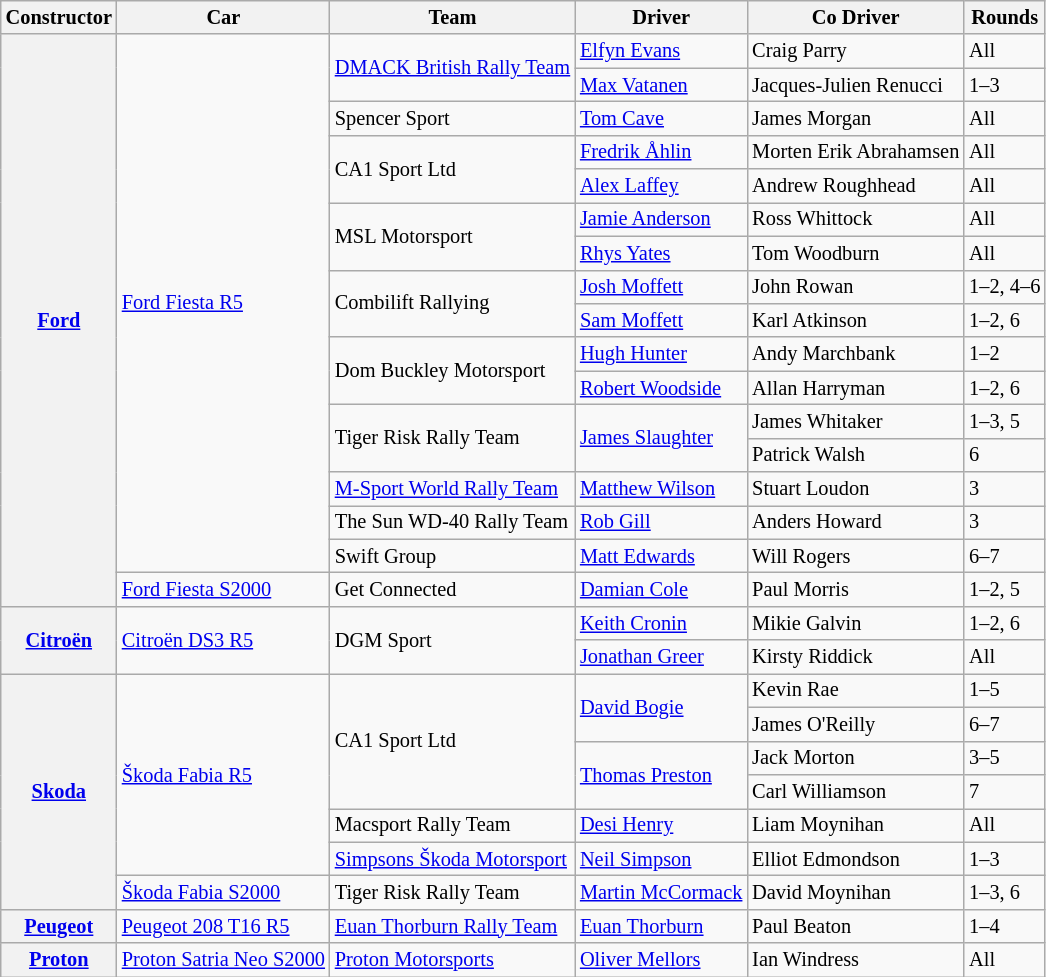<table class=wikitable style="font-size: 85%">
<tr>
<th>Constructor</th>
<th>Car</th>
<th>Team</th>
<th>Driver</th>
<th>Co Driver</th>
<th>Rounds</th>
</tr>
<tr>
<th rowspan=17><a href='#'>Ford</a></th>
<td rowspan=16><a href='#'>Ford Fiesta R5</a></td>
<td rowspan=2> <a href='#'>DMACK British Rally Team</a></td>
<td> <a href='#'>Elfyn Evans</a></td>
<td> Craig Parry</td>
<td>All</td>
</tr>
<tr>
<td> <a href='#'>Max Vatanen</a></td>
<td> Jacques-Julien Renucci</td>
<td>1–3</td>
</tr>
<tr>
<td> Spencer Sport</td>
<td> <a href='#'>Tom Cave</a></td>
<td> James Morgan</td>
<td>All</td>
</tr>
<tr>
<td rowspan=2> CA1 Sport Ltd</td>
<td> <a href='#'>Fredrik Åhlin</a></td>
<td> Morten Erik Abrahamsen</td>
<td>All</td>
</tr>
<tr>
<td> <a href='#'>Alex Laffey</a></td>
<td> Andrew Roughhead</td>
<td>All</td>
</tr>
<tr>
<td rowspan=2> MSL Motorsport</td>
<td> <a href='#'>Jamie Anderson</a></td>
<td> Ross Whittock</td>
<td>All</td>
</tr>
<tr>
<td> <a href='#'>Rhys Yates</a></td>
<td> Tom Woodburn</td>
<td>All</td>
</tr>
<tr>
<td rowspan=2> Combilift Rallying</td>
<td> <a href='#'>Josh Moffett</a></td>
<td> John Rowan</td>
<td>1–2, 4–6</td>
</tr>
<tr>
<td> <a href='#'>Sam Moffett</a></td>
<td> Karl Atkinson</td>
<td>1–2, 6</td>
</tr>
<tr>
<td rowspan=2> Dom Buckley Motorsport</td>
<td> <a href='#'>Hugh Hunter</a></td>
<td> Andy Marchbank</td>
<td>1–2</td>
</tr>
<tr>
<td> <a href='#'>Robert Woodside</a></td>
<td> Allan Harryman</td>
<td>1–2, 6</td>
</tr>
<tr>
<td rowspan=2> Tiger Risk Rally Team</td>
<td rowspan=2> <a href='#'>James Slaughter</a></td>
<td> James Whitaker</td>
<td>1–3, 5</td>
</tr>
<tr>
<td> Patrick Walsh</td>
<td>6</td>
</tr>
<tr>
<td> <a href='#'>M-Sport World Rally Team</a></td>
<td> <a href='#'>Matthew Wilson</a></td>
<td> Stuart Loudon</td>
<td>3</td>
</tr>
<tr>
<td> The Sun WD-40 Rally Team</td>
<td> <a href='#'>Rob Gill</a></td>
<td> Anders Howard</td>
<td>3</td>
</tr>
<tr>
<td> Swift Group</td>
<td> <a href='#'>Matt Edwards</a></td>
<td> Will Rogers</td>
<td>6–7</td>
</tr>
<tr>
<td><a href='#'>Ford Fiesta S2000</a></td>
<td> Get Connected</td>
<td> <a href='#'>Damian Cole</a></td>
<td> Paul Morris</td>
<td>1–2, 5</td>
</tr>
<tr>
<th rowspan=2><a href='#'>Citroën</a></th>
<td rowspan=2><a href='#'>Citroën DS3 R5</a></td>
<td rowspan=2> DGM Sport</td>
<td> <a href='#'>Keith Cronin</a></td>
<td> Mikie Galvin</td>
<td>1–2, 6</td>
</tr>
<tr>
<td> <a href='#'>Jonathan Greer</a></td>
<td> Kirsty Riddick</td>
<td>All</td>
</tr>
<tr>
<th rowspan=7><a href='#'>Skoda</a></th>
<td rowspan=6><a href='#'>Škoda Fabia R5</a></td>
<td rowspan=4> CA1 Sport Ltd</td>
<td rowspan=2> <a href='#'>David Bogie</a></td>
<td> Kevin Rae</td>
<td>1–5</td>
</tr>
<tr>
<td> James O'Reilly</td>
<td>6–7</td>
</tr>
<tr>
<td rowspan=2> <a href='#'>Thomas Preston</a></td>
<td> Jack Morton</td>
<td>3–5</td>
</tr>
<tr>
<td> Carl Williamson</td>
<td>7</td>
</tr>
<tr>
<td> Macsport Rally Team</td>
<td> <a href='#'>Desi Henry</a></td>
<td> Liam Moynihan</td>
<td>All</td>
</tr>
<tr>
<td> <a href='#'>Simpsons Škoda Motorsport</a></td>
<td> <a href='#'>Neil Simpson</a></td>
<td> Elliot Edmondson</td>
<td>1–3</td>
</tr>
<tr>
<td><a href='#'>Škoda Fabia S2000</a></td>
<td> Tiger Risk Rally Team</td>
<td> <a href='#'>Martin McCormack</a></td>
<td> David Moynihan</td>
<td>1–3, 6</td>
</tr>
<tr>
<th><a href='#'>Peugeot</a></th>
<td><a href='#'>Peugeot 208 T16 R5</a></td>
<td> <a href='#'>Euan Thorburn Rally Team</a></td>
<td> <a href='#'>Euan Thorburn</a></td>
<td> Paul Beaton</td>
<td>1–4</td>
</tr>
<tr>
<th><a href='#'>Proton</a></th>
<td><a href='#'>Proton Satria Neo S2000</a></td>
<td> <a href='#'>Proton Motorsports</a></td>
<td> <a href='#'>Oliver Mellors</a></td>
<td> Ian Windress</td>
<td>All</td>
</tr>
</table>
